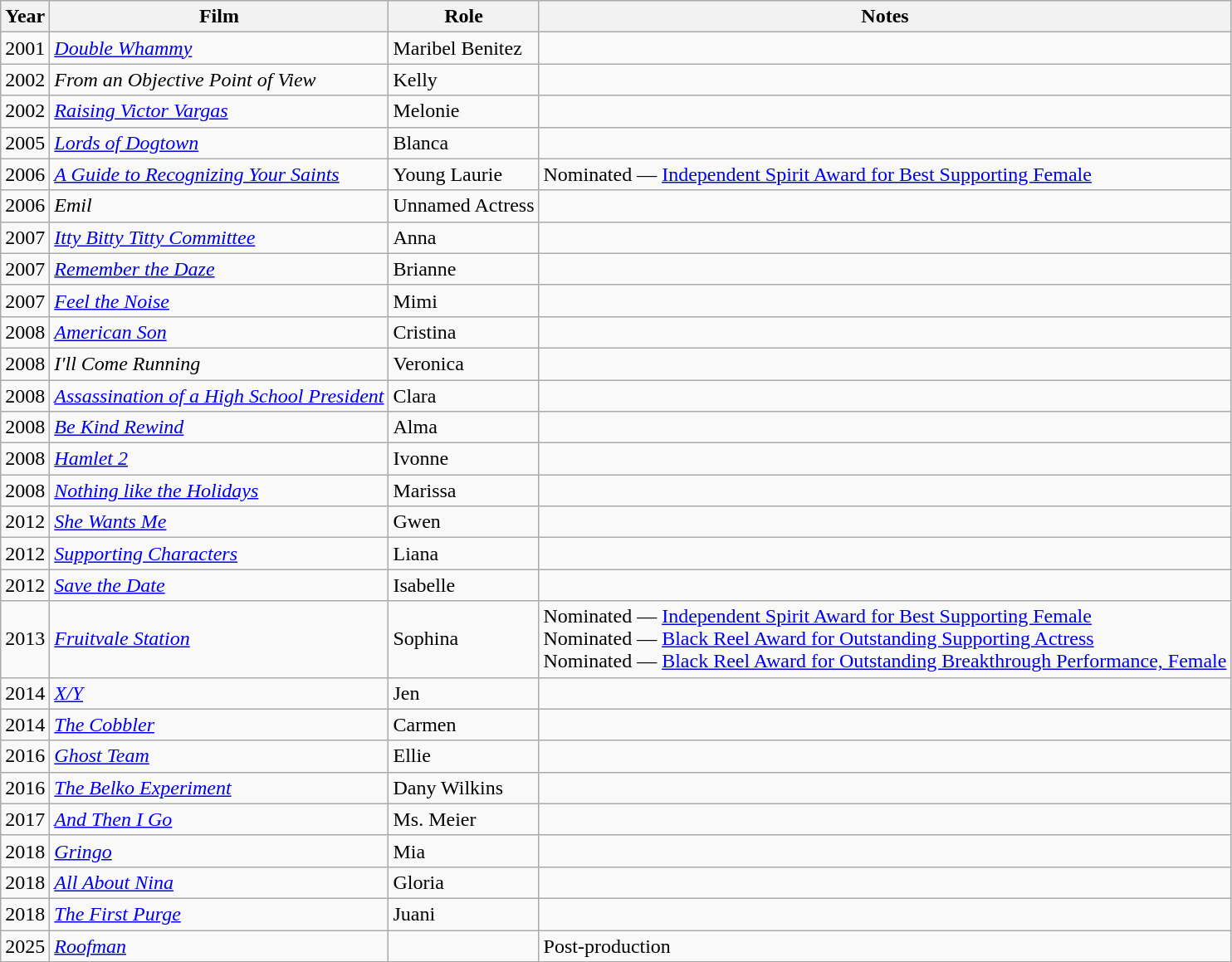<table class="wikitable">
<tr>
<th>Year</th>
<th>Film</th>
<th>Role</th>
<th>Notes</th>
</tr>
<tr>
<td>2001</td>
<td><em><a href='#'>Double Whammy</a></em></td>
<td>Maribel Benitez</td>
<td></td>
</tr>
<tr>
<td>2002</td>
<td><em>From an Objective Point of View</em></td>
<td>Kelly</td>
<td></td>
</tr>
<tr>
<td>2002</td>
<td><em><a href='#'>Raising Victor Vargas</a></em></td>
<td>Melonie</td>
<td></td>
</tr>
<tr>
<td>2005</td>
<td><em><a href='#'>Lords of Dogtown</a></em></td>
<td>Blanca</td>
<td></td>
</tr>
<tr>
<td>2006</td>
<td><em><a href='#'>A Guide to Recognizing Your Saints</a></em></td>
<td>Young Laurie</td>
<td>Nominated — <a href='#'>Independent Spirit Award for Best Supporting Female</a></td>
</tr>
<tr>
<td>2006</td>
<td><em>Emil</em></td>
<td>Unnamed Actress</td>
<td></td>
</tr>
<tr>
<td>2007</td>
<td><em><a href='#'>Itty Bitty Titty Committee</a></em></td>
<td>Anna</td>
<td></td>
</tr>
<tr>
<td>2007</td>
<td><em><a href='#'>Remember the Daze</a></em></td>
<td>Brianne</td>
<td></td>
</tr>
<tr>
<td>2007</td>
<td><em><a href='#'>Feel the Noise</a></em></td>
<td>Mimi</td>
<td></td>
</tr>
<tr>
<td>2008</td>
<td><em><a href='#'>American Son</a></em></td>
<td>Cristina</td>
<td></td>
</tr>
<tr>
<td>2008</td>
<td><em>I'll Come Running</em></td>
<td>Veronica</td>
<td></td>
</tr>
<tr>
<td>2008</td>
<td><em><a href='#'>Assassination of a High School President</a></em></td>
<td>Clara</td>
<td></td>
</tr>
<tr>
<td>2008</td>
<td><em><a href='#'>Be Kind Rewind</a></em></td>
<td>Alma</td>
<td></td>
</tr>
<tr>
<td>2008</td>
<td><em><a href='#'>Hamlet 2</a></em></td>
<td>Ivonne</td>
<td></td>
</tr>
<tr>
<td>2008</td>
<td><em><a href='#'>Nothing like the Holidays</a></em></td>
<td>Marissa</td>
<td></td>
</tr>
<tr>
<td>2012</td>
<td><em><a href='#'>She Wants Me</a></em></td>
<td>Gwen</td>
<td></td>
</tr>
<tr>
<td>2012</td>
<td><em><a href='#'>Supporting Characters</a></em></td>
<td>Liana</td>
<td></td>
</tr>
<tr>
<td>2012</td>
<td><em><a href='#'>Save the Date</a></em></td>
<td>Isabelle</td>
<td></td>
</tr>
<tr>
<td>2013</td>
<td><em><a href='#'>Fruitvale Station</a></em></td>
<td>Sophina</td>
<td>Nominated — <a href='#'>Independent Spirit Award for Best Supporting Female</a><br>Nominated — <a href='#'>Black Reel Award for Outstanding Supporting Actress</a><br>Nominated — <a href='#'>Black Reel Award for Outstanding Breakthrough Performance, Female</a></td>
</tr>
<tr>
<td>2014</td>
<td><em><a href='#'>X/Y</a></em></td>
<td>Jen</td>
<td></td>
</tr>
<tr>
<td>2014</td>
<td><em><a href='#'>The Cobbler</a></em></td>
<td>Carmen</td>
<td></td>
</tr>
<tr>
<td>2016</td>
<td><em><a href='#'>Ghost Team</a></em></td>
<td>Ellie</td>
<td></td>
</tr>
<tr>
<td>2016</td>
<td><em><a href='#'>The Belko Experiment</a></em></td>
<td>Dany Wilkins</td>
<td></td>
</tr>
<tr>
<td>2017</td>
<td><em><a href='#'>And Then I Go</a></em></td>
<td>Ms. Meier</td>
<td></td>
</tr>
<tr>
<td>2018</td>
<td><em><a href='#'>Gringo</a></em></td>
<td>Mia</td>
<td></td>
</tr>
<tr>
<td>2018</td>
<td><em><a href='#'>All About Nina</a></em></td>
<td>Gloria</td>
<td></td>
</tr>
<tr>
<td>2018</td>
<td><em><a href='#'>The First Purge</a></em></td>
<td>Juani</td>
<td></td>
</tr>
<tr>
<td>2025</td>
<td><em><a href='#'>Roofman</a></em></td>
<td></td>
<td>Post-production</td>
</tr>
</table>
